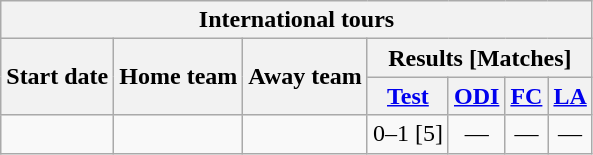<table class="wikitable">
<tr>
<th colspan="7">International tours</th>
</tr>
<tr>
<th rowspan="2">Start date</th>
<th rowspan="2">Home team</th>
<th rowspan="2">Away team</th>
<th colspan="4">Results [Matches]</th>
</tr>
<tr>
<th><a href='#'>Test</a></th>
<th><a href='#'>ODI</a></th>
<th><a href='#'>FC</a></th>
<th><a href='#'>LA</a></th>
</tr>
<tr>
<td><a href='#'></a></td>
<td></td>
<td></td>
<td>0–1 [5]</td>
<td ; style="text-align:center">—</td>
<td ; style="text-align:center">—</td>
<td ; style="text-align:center">—</td>
</tr>
</table>
